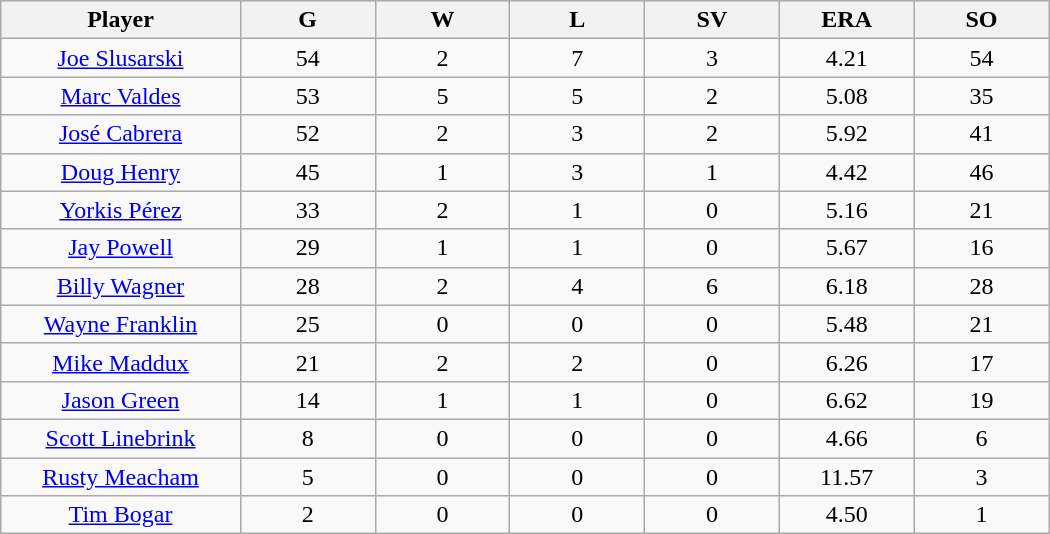<table class="wikitable sortable">
<tr>
<th bgcolor="#DDDDFF" width="16%">Player</th>
<th bgcolor="#DDDDFF" width="9%">G</th>
<th bgcolor="#DDDDFF" width="9%">W</th>
<th bgcolor="#DDDDFF" width="9%">L</th>
<th bgcolor="#DDDDFF" width="9%">SV</th>
<th bgcolor="#DDDDFF" width="9%">ERA</th>
<th bgcolor="#DDDDFF" width="9%">SO</th>
</tr>
<tr align="center">
<td><a href='#'>Joe Slusarski</a></td>
<td>54</td>
<td>2</td>
<td>7</td>
<td>3</td>
<td>4.21</td>
<td>54</td>
</tr>
<tr align=center>
<td><a href='#'>Marc Valdes</a></td>
<td>53</td>
<td>5</td>
<td>5</td>
<td>2</td>
<td>5.08</td>
<td>35</td>
</tr>
<tr align=center>
<td><a href='#'>José Cabrera</a></td>
<td>52</td>
<td>2</td>
<td>3</td>
<td>2</td>
<td>5.92</td>
<td>41</td>
</tr>
<tr align=center>
<td><a href='#'>Doug Henry</a></td>
<td>45</td>
<td>1</td>
<td>3</td>
<td>1</td>
<td>4.42</td>
<td>46</td>
</tr>
<tr align=center>
<td><a href='#'>Yorkis Pérez</a></td>
<td>33</td>
<td>2</td>
<td>1</td>
<td>0</td>
<td>5.16</td>
<td>21</td>
</tr>
<tr align=center>
<td><a href='#'>Jay Powell</a></td>
<td>29</td>
<td>1</td>
<td>1</td>
<td>0</td>
<td>5.67</td>
<td>16</td>
</tr>
<tr align=center>
<td><a href='#'>Billy Wagner</a></td>
<td>28</td>
<td>2</td>
<td>4</td>
<td>6</td>
<td>6.18</td>
<td>28</td>
</tr>
<tr align=center>
<td><a href='#'>Wayne Franklin</a></td>
<td>25</td>
<td>0</td>
<td>0</td>
<td>0</td>
<td>5.48</td>
<td>21</td>
</tr>
<tr align=center>
<td><a href='#'>Mike Maddux</a></td>
<td>21</td>
<td>2</td>
<td>2</td>
<td>0</td>
<td>6.26</td>
<td>17</td>
</tr>
<tr align=center>
<td><a href='#'>Jason Green</a></td>
<td>14</td>
<td>1</td>
<td>1</td>
<td>0</td>
<td>6.62</td>
<td>19</td>
</tr>
<tr align=center>
<td><a href='#'>Scott Linebrink</a></td>
<td>8</td>
<td>0</td>
<td>0</td>
<td>0</td>
<td>4.66</td>
<td>6</td>
</tr>
<tr align=center>
<td><a href='#'>Rusty Meacham</a></td>
<td>5</td>
<td>0</td>
<td>0</td>
<td>0</td>
<td>11.57</td>
<td>3</td>
</tr>
<tr align=center>
<td><a href='#'>Tim Bogar</a></td>
<td>2</td>
<td>0</td>
<td>0</td>
<td>0</td>
<td>4.50</td>
<td>1</td>
</tr>
</table>
